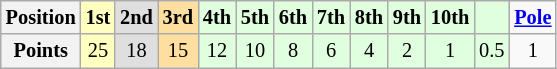<table class="wikitable" style="font-size:85%; text-align:center;">
<tr>
<th>Position</th>
<td style="background:#ffffbf;"><strong>1st</strong></td>
<td style="background:#dfdfdf;"><strong>2nd</strong></td>
<td style="background:#ffdf9f;"><strong>3rd</strong></td>
<td style="background:#dfffdf;"><strong>4th</strong></td>
<td style="background:#dfffdf;"><strong>5th</strong></td>
<td style="background:#dfffdf;"><strong>6th</strong></td>
<td style="background:#dfffdf;"><strong>7th</strong></td>
<td style="background:#dfffdf;"><strong>8th</strong></td>
<td style="background:#dfffdf;"><strong>9th</strong></td>
<td style="background:#dfffdf;"><strong>10th</strong></td>
<td style="background:#dfffdf;"><strong></strong></td>
<td><strong><a href='#'>Pole</a></strong></td>
</tr>
<tr>
<th>Points</th>
<td style="background:#ffffbf;">25</td>
<td style="background:#dfdfdf;">18</td>
<td style="background:#ffdf9f;">15</td>
<td style="background:#dfffdf;">12</td>
<td style="background:#dfffdf;">10</td>
<td style="background:#dfffdf;">8</td>
<td style="background:#dfffdf;">6</td>
<td style="background:#dfffdf;">4</td>
<td style="background:#dfffdf;">2</td>
<td style="background:#dfffdf;">1</td>
<td style="background:#dfffdf;">0.5</td>
<td>1</td>
</tr>
</table>
